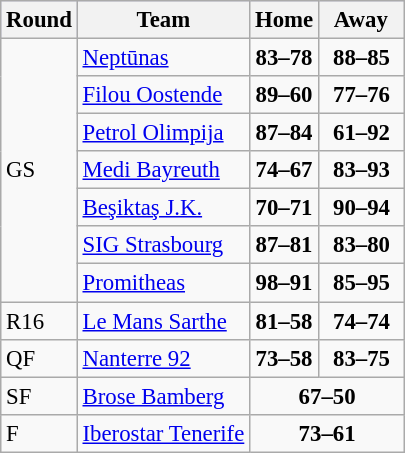<table class="wikitable" style="text-align: left; font-size:95%">
<tr bgcolor="#ccccff">
<th>Round</th>
<th>Team</th>
<th>Home</th>
<th>  Away  </th>
</tr>
<tr>
<td rowspan=7>GS</td>
<td> <a href='#'>Neptūnas</a></td>
<td style="text-align:center;"><strong>83–78</strong></td>
<td style="text-align:center;"><strong>88–85 </strong></td>
</tr>
<tr>
<td> <a href='#'>Filou Oostende</a></td>
<td style="text-align:center;"><strong>89–60</strong></td>
<td style="text-align:center;"><strong>77–76</strong></td>
</tr>
<tr>
<td> <a href='#'>Petrol Olimpija</a></td>
<td style="text-align:center;"><strong>87–84</strong></td>
<td style="text-align:center;"><strong>61–92</strong></td>
</tr>
<tr>
<td> <a href='#'>Medi Bayreuth</a></td>
<td style="text-align:center;"><strong>74–67</strong></td>
<td style="text-align:center;"><strong>83–93</strong></td>
</tr>
<tr>
<td> <a href='#'>Beşiktaş J.K.</a></td>
<td style="text-align:center;"><strong>70–71</strong></td>
<td style="text-align:center;"><strong>90–94</strong></td>
</tr>
<tr>
<td> <a href='#'>SIG Strasbourg</a></td>
<td style="text-align:center;"><strong>87–81</strong></td>
<td style="text-align:center;"><strong>83–80 </strong></td>
</tr>
<tr>
<td> <a href='#'>Promitheas</a></td>
<td style="text-align:center;"><strong>98–91</strong></td>
<td style="text-align:center;"><strong>85–95</strong></td>
</tr>
<tr>
<td>R16</td>
<td> <a href='#'>Le Mans Sarthe</a></td>
<td style="text-align:center;"><strong>81–58</strong></td>
<td style="text-align:center;"><strong>74–74</strong></td>
</tr>
<tr>
<td>QF</td>
<td> <a href='#'>Nanterre 92</a></td>
<td style="text-align:center;"><strong>73–58</strong></td>
<td style="text-align:center;"><strong>83–75</strong></td>
</tr>
<tr>
<td>SF</td>
<td> <a href='#'>Brose Bamberg</a></td>
<td colspan=2 align="center"><strong>67–50</strong></td>
</tr>
<tr>
<td>F</td>
<td> <a href='#'>Iberostar Tenerife</a></td>
<td colspan=2 align="center"><strong>73–61</strong></td>
</tr>
</table>
